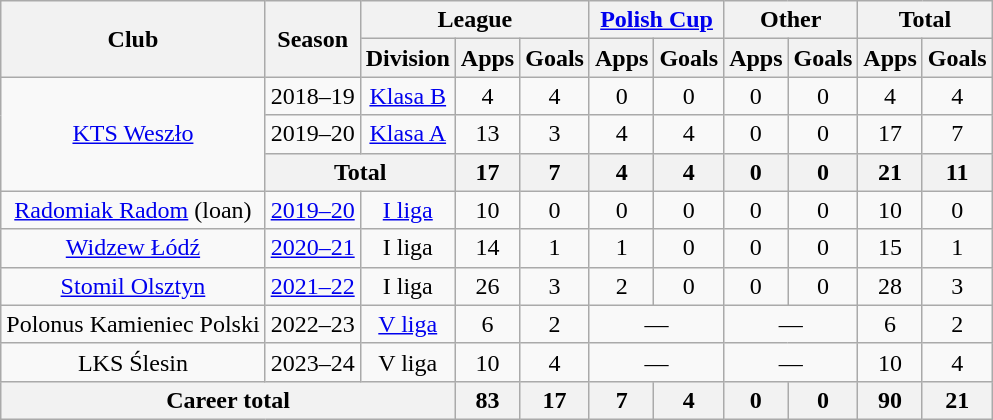<table class="wikitable" style="text-align: center;">
<tr>
<th rowspan="2">Club</th>
<th rowspan="2">Season</th>
<th colspan="3">League</th>
<th colspan="2"><a href='#'>Polish Cup</a></th>
<th colspan="2">Other</th>
<th colspan="2">Total</th>
</tr>
<tr>
<th>Division</th>
<th>Apps</th>
<th>Goals</th>
<th>Apps</th>
<th>Goals</th>
<th>Apps</th>
<th>Goals</th>
<th>Apps</th>
<th>Goals</th>
</tr>
<tr>
<td rowspan=3 align="center"><a href='#'>KTS Weszło</a></td>
<td>2018–19</td>
<td><a href='#'>Klasa B</a></td>
<td>4</td>
<td>4</td>
<td>0</td>
<td>0</td>
<td>0</td>
<td>0</td>
<td>4</td>
<td>4</td>
</tr>
<tr>
<td>2019–20</td>
<td><a href='#'>Klasa A</a></td>
<td>13</td>
<td>3</td>
<td>4</td>
<td>4</td>
<td>0</td>
<td>0</td>
<td>17</td>
<td>7</td>
</tr>
<tr>
<th colspan="2">Total</th>
<th>17</th>
<th>7</th>
<th>4</th>
<th>4</th>
<th>0</th>
<th>0</th>
<th>21</th>
<th>11</th>
</tr>
<tr>
<td valign="center"><a href='#'>Radomiak Radom</a> (loan)</td>
<td><a href='#'>2019–20</a></td>
<td><a href='#'>I liga</a></td>
<td>10</td>
<td>0</td>
<td>0</td>
<td>0</td>
<td>0</td>
<td>0</td>
<td>10</td>
<td>0</td>
</tr>
<tr>
<td valign="center"><a href='#'>Widzew Łódź</a></td>
<td><a href='#'>2020–21</a></td>
<td>I liga</td>
<td>14</td>
<td>1</td>
<td>1</td>
<td>0</td>
<td>0</td>
<td>0</td>
<td>15</td>
<td>1</td>
</tr>
<tr>
<td valign="center"><a href='#'>Stomil Olsztyn</a></td>
<td><a href='#'>2021–22</a></td>
<td>I liga</td>
<td>26</td>
<td>3</td>
<td>2</td>
<td>0</td>
<td>0</td>
<td>0</td>
<td>28</td>
<td>3</td>
</tr>
<tr>
<td valign="center">Polonus Kamieniec Polski</td>
<td>2022–23</td>
<td><a href='#'>V liga</a></td>
<td>6</td>
<td>2</td>
<td colspan="2">—</td>
<td colspan="2">—</td>
<td>6</td>
<td>2</td>
</tr>
<tr>
<td valign="center">LKS Ślesin</td>
<td>2023–24</td>
<td>V liga</td>
<td>10</td>
<td>4</td>
<td colspan="2">—</td>
<td colspan="2">—</td>
<td>10</td>
<td>4</td>
</tr>
<tr>
<th colspan="3">Career total</th>
<th>83</th>
<th>17</th>
<th>7</th>
<th>4</th>
<th>0</th>
<th>0</th>
<th>90</th>
<th>21</th>
</tr>
</table>
